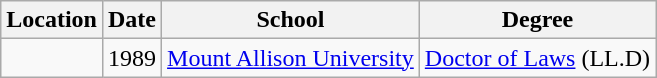<table class="wikitable">
<tr>
<th>Location</th>
<th>Date</th>
<th>School</th>
<th>Degree</th>
</tr>
<tr>
<td></td>
<td>1989</td>
<td><a href='#'>Mount Allison University</a></td>
<td><a href='#'>Doctor of Laws</a> (LL.D)</td>
</tr>
</table>
